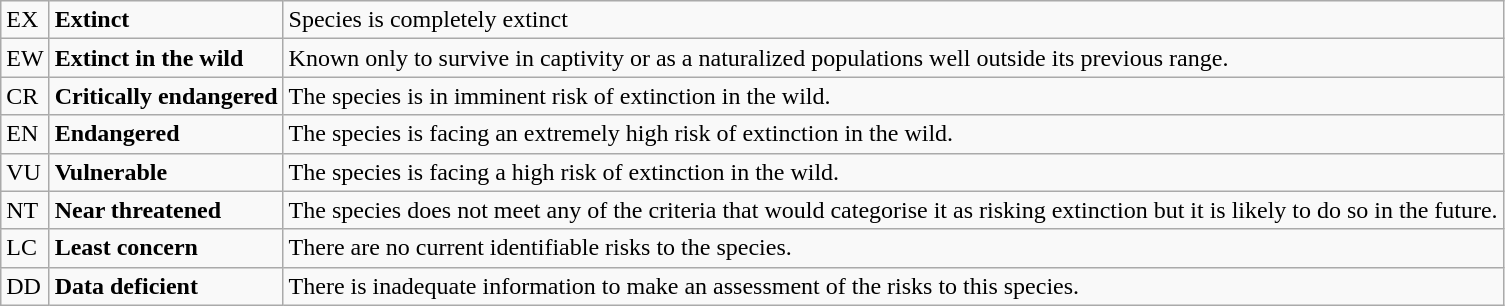<table class="wikitable" style="text-align:left">
<tr>
<td>EX</td>
<td><strong>Extinct</strong></td>
<td>Species is completely extinct</td>
</tr>
<tr>
<td>EW</td>
<td><strong>Extinct in the wild</strong></td>
<td>Known only to survive in captivity or as a naturalized populations well outside its previous range.</td>
</tr>
<tr>
<td>CR</td>
<td><strong>Critically endangered</strong></td>
<td>The species is in imminent risk of extinction in the wild.</td>
</tr>
<tr>
<td>EN</td>
<td><strong>Endangered</strong></td>
<td>The species is facing an extremely high risk of extinction in the wild.</td>
</tr>
<tr>
<td>VU</td>
<td><strong>Vulnerable</strong></td>
<td>The species is facing a high risk of extinction in the wild.</td>
</tr>
<tr>
<td>NT</td>
<td><strong>Near threatened</strong></td>
<td>The species does not meet any of the criteria that would categorise it as risking extinction but it is likely to do so in the future.</td>
</tr>
<tr>
<td>LC</td>
<td><strong>Least concern</strong></td>
<td>There are no current identifiable risks to the species.</td>
</tr>
<tr>
<td>DD</td>
<td><strong>Data deficient</strong></td>
<td>There is inadequate information to make an assessment of the risks to this species.</td>
</tr>
</table>
